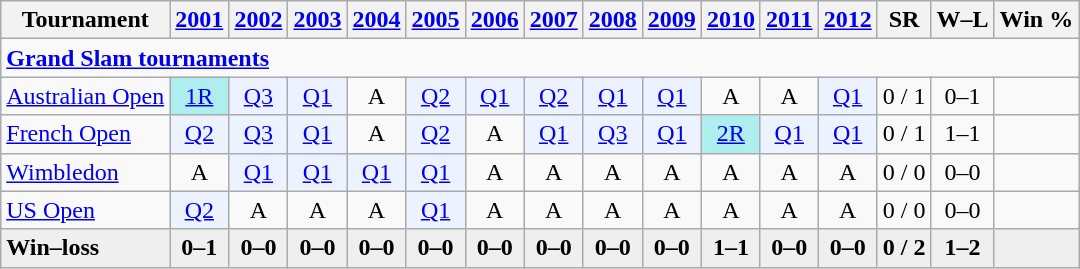<table class=wikitable style=text-align:center>
<tr>
<th>Tournament</th>
<th><a href='#'>2001</a></th>
<th><a href='#'>2002</a></th>
<th><a href='#'>2003</a></th>
<th><a href='#'>2004</a></th>
<th><a href='#'>2005</a></th>
<th><a href='#'>2006</a></th>
<th><a href='#'>2007</a></th>
<th><a href='#'>2008</a></th>
<th><a href='#'>2009</a></th>
<th><a href='#'>2010</a></th>
<th><a href='#'>2011</a></th>
<th><a href='#'>2012</a></th>
<th>SR</th>
<th>W–L</th>
<th>Win %</th>
</tr>
<tr>
<td colspan=25 style=text-align:left><a href='#'><strong>Grand Slam tournaments</strong></a></td>
</tr>
<tr>
<td align=left><a href='#'>Australian Open</a></td>
<td bgcolor=afeeee><a href='#'>1R</a></td>
<td bgcolor=ecf2ff><a href='#'>Q3</a></td>
<td bgcolor=ecf2ff><a href='#'>Q1</a></td>
<td>A</td>
<td bgcolor=ecf2ff><a href='#'>Q2</a></td>
<td bgcolor=ecf2ff><a href='#'>Q1</a></td>
<td bgcolor=ecf2ff><a href='#'>Q2</a></td>
<td bgcolor=ecf2ff><a href='#'>Q1</a></td>
<td bgcolor=ecf2ff><a href='#'>Q1</a></td>
<td>A</td>
<td>A</td>
<td bgcolor=ecf2ff><a href='#'>Q1</a></td>
<td>0 / 1</td>
<td>0–1</td>
<td></td>
</tr>
<tr>
<td align=left><a href='#'>French Open</a></td>
<td bgcolor=ecf2ff><a href='#'>Q2</a></td>
<td bgcolor=ecf2ff><a href='#'>Q3</a></td>
<td bgcolor=ecf2ff><a href='#'>Q1</a></td>
<td>A</td>
<td bgcolor=ecf2ff><a href='#'>Q2</a></td>
<td>A</td>
<td bgcolor=ecf2ff><a href='#'>Q1</a></td>
<td bgcolor=ecf2ff><a href='#'>Q3</a></td>
<td bgcolor=ecf2ff><a href='#'>Q1</a></td>
<td bgcolor=afeeee><a href='#'>2R</a></td>
<td bgcolor=ecf2ff><a href='#'>Q1</a></td>
<td bgcolor=ecf2ff><a href='#'>Q1</a></td>
<td>0 / 1</td>
<td>1–1</td>
<td></td>
</tr>
<tr>
<td align=left><a href='#'>Wimbledon</a></td>
<td>A</td>
<td bgcolor=ecf2ff><a href='#'>Q1</a></td>
<td bgcolor=ecf2ff><a href='#'>Q1</a></td>
<td bgcolor=ecf2ff><a href='#'>Q1</a></td>
<td bgcolor=ecf2ff><a href='#'>Q1</a></td>
<td>A</td>
<td>A</td>
<td>A</td>
<td>A</td>
<td>A</td>
<td>A</td>
<td>A</td>
<td>0 / 0</td>
<td>0–0</td>
<td></td>
</tr>
<tr>
<td align=left><a href='#'>US Open</a></td>
<td bgcolor=ecf2ff><a href='#'>Q2</a></td>
<td>A</td>
<td>A</td>
<td>A</td>
<td bgcolor=ecf2ff><a href='#'>Q1</a></td>
<td>A</td>
<td>A</td>
<td>A</td>
<td>A</td>
<td>A</td>
<td>A</td>
<td>A</td>
<td>0 / 0</td>
<td>0–0</td>
<td></td>
</tr>
<tr style=font-weight:bold;background:#efefef>
<td style=text-align:left>Win–loss</td>
<td>0–1</td>
<td>0–0</td>
<td>0–0</td>
<td>0–0</td>
<td>0–0</td>
<td>0–0</td>
<td>0–0</td>
<td>0–0</td>
<td>0–0</td>
<td>1–1</td>
<td>0–0</td>
<td>0–0</td>
<td>0 / 2</td>
<td>1–2</td>
<td></td>
</tr>
</table>
